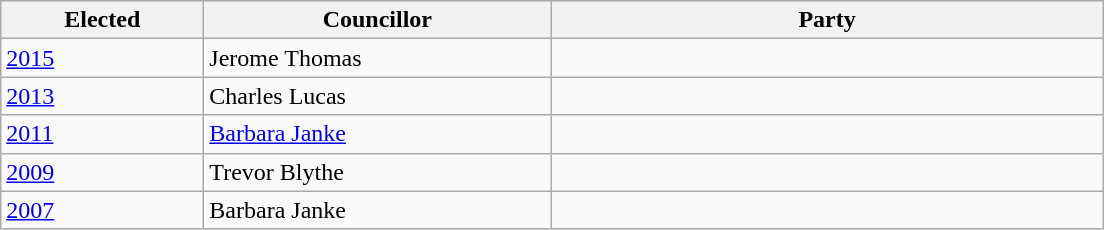<table class="wikitable" style="width:46em;">
<tr>
<th scope=col style="width:8em;">Elected</th>
<th scope=col style="width:14em;">Councillor</th>
<th scope=col style="width:12em;" colspan=2>Party</th>
</tr>
<tr>
<td><a href='#'>2015</a></td>
<td>Jerome Thomas</td>
<td></td>
</tr>
<tr>
<td><a href='#'>2013</a></td>
<td>Charles Lucas</td>
<td></td>
</tr>
<tr>
<td><a href='#'>2011</a></td>
<td><a href='#'>Barbara Janke</a></td>
<td></td>
</tr>
<tr>
<td><a href='#'>2009</a></td>
<td>Trevor Blythe</td>
<td></td>
</tr>
<tr>
<td><a href='#'>2007</a></td>
<td>Barbara Janke</td>
<td></td>
</tr>
</table>
